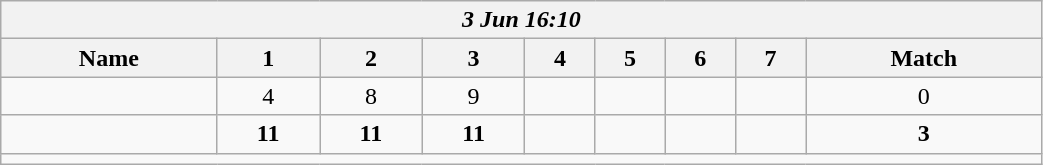<table class=wikitable style="text-align:center; width: 55%">
<tr>
<th colspan=17><em>3 Jun 16:10</em></th>
</tr>
<tr>
<th>Name</th>
<th>1</th>
<th>2</th>
<th>3</th>
<th>4</th>
<th>5</th>
<th>6</th>
<th>7</th>
<th>Match</th>
</tr>
<tr>
<td style="text-align:left;"></td>
<td>4</td>
<td>8</td>
<td>9</td>
<td></td>
<td></td>
<td></td>
<td></td>
<td>0</td>
</tr>
<tr>
<td style="text-align:left;"><strong></strong></td>
<td><strong>11</strong></td>
<td><strong>11</strong></td>
<td><strong>11</strong></td>
<td></td>
<td></td>
<td></td>
<td></td>
<td><strong>3</strong></td>
</tr>
<tr>
<td colspan=17></td>
</tr>
</table>
